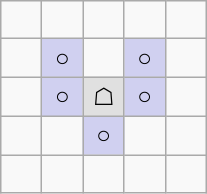<table border="1" class="wikitable">
<tr align=center>
<td width="20"> </td>
<td width="20"> </td>
<td width="20"> </td>
<td width="20"> </td>
<td width="20"> </td>
</tr>
<tr align=center>
<td> </td>
<td style="background:#d0d0f0;">○</td>
<td> </td>
<td style="background:#d0d0f0;">○</td>
<td> </td>
</tr>
<tr align=center>
<td> </td>
<td style="background:#d0d0f0;">○</td>
<td style="background:#e0e0e0;">☖</td>
<td style="background:#d0d0f0;">○</td>
<td> </td>
</tr>
<tr align=center>
<td> </td>
<td> </td>
<td style="background:#d0d0f0;">○</td>
<td> </td>
<td> </td>
</tr>
<tr align=center>
<td> </td>
<td> </td>
<td> </td>
<td> </td>
<td> </td>
</tr>
</table>
